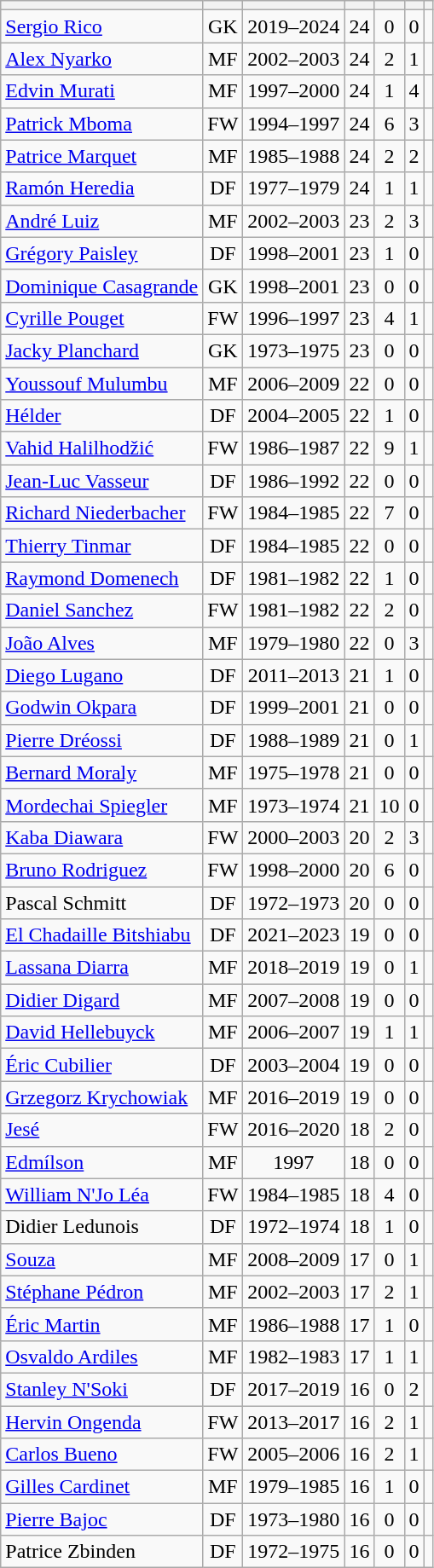<table class="wikitable plainrowheaders sortable" style="text-align:center">
<tr>
<th></th>
<th></th>
<th></th>
<th></th>
<th></th>
<th></th>
<th></th>
</tr>
<tr>
<td align="left"> <a href='#'>Sergio Rico</a></td>
<td>GK</td>
<td>2019–2024</td>
<td>24</td>
<td>0</td>
<td>0</td>
<td></td>
</tr>
<tr>
<td align="left"> <a href='#'>Alex Nyarko</a></td>
<td>MF</td>
<td>2002–2003</td>
<td>24</td>
<td>2</td>
<td>1</td>
<td></td>
</tr>
<tr>
<td align="left"> <a href='#'>Edvin Murati</a></td>
<td>MF</td>
<td>1997–2000</td>
<td>24</td>
<td>1</td>
<td>4</td>
<td></td>
</tr>
<tr>
<td align="left"> <a href='#'>Patrick Mboma</a></td>
<td>FW</td>
<td>1994–1997</td>
<td>24</td>
<td>6</td>
<td>3</td>
<td></td>
</tr>
<tr>
<td align="left"> <a href='#'>Patrice Marquet</a></td>
<td>MF</td>
<td>1985–1988</td>
<td>24</td>
<td>2</td>
<td>2</td>
<td></td>
</tr>
<tr>
<td align="left"> <a href='#'>Ramón Heredia</a></td>
<td>DF</td>
<td>1977–1979</td>
<td>24</td>
<td>1</td>
<td>1</td>
<td></td>
</tr>
<tr>
<td align="left"> <a href='#'>André Luiz</a></td>
<td>MF</td>
<td>2002–2003</td>
<td>23</td>
<td>2</td>
<td>3</td>
<td></td>
</tr>
<tr>
<td align="left"> <a href='#'>Grégory Paisley</a></td>
<td>DF</td>
<td>1998–2001</td>
<td>23</td>
<td>1</td>
<td>0</td>
<td></td>
</tr>
<tr>
<td align="left"> <a href='#'>Dominique Casagrande</a></td>
<td>GK</td>
<td>1998–2001</td>
<td>23</td>
<td>0</td>
<td>0</td>
<td></td>
</tr>
<tr>
<td align="left"> <a href='#'>Cyrille Pouget</a></td>
<td>FW</td>
<td>1996–1997</td>
<td>23</td>
<td>4</td>
<td>1</td>
<td></td>
</tr>
<tr>
<td align="left"> <a href='#'>Jacky Planchard</a></td>
<td>GK</td>
<td>1973–1975</td>
<td>23</td>
<td>0</td>
<td>0</td>
<td></td>
</tr>
<tr>
<td align="left"> <a href='#'>Youssouf Mulumbu</a></td>
<td>MF</td>
<td>2006–2009</td>
<td>22</td>
<td>0</td>
<td>0</td>
<td></td>
</tr>
<tr>
<td align="left"> <a href='#'>Hélder</a></td>
<td>DF</td>
<td>2004–2005</td>
<td>22</td>
<td>1</td>
<td>0</td>
<td></td>
</tr>
<tr>
<td align="left"> <a href='#'>Vahid Halilhodžić</a></td>
<td>FW</td>
<td>1986–1987</td>
<td>22</td>
<td>9</td>
<td>1</td>
<td></td>
</tr>
<tr>
<td align="left"> <a href='#'>Jean-Luc Vasseur</a></td>
<td>DF</td>
<td>1986–1992</td>
<td>22</td>
<td>0</td>
<td>0</td>
<td></td>
</tr>
<tr>
<td align="left"> <a href='#'>Richard Niederbacher</a></td>
<td>FW</td>
<td>1984–1985</td>
<td>22</td>
<td>7</td>
<td>0</td>
<td></td>
</tr>
<tr>
<td align="left"> <a href='#'>Thierry Tinmar</a></td>
<td>DF</td>
<td>1984–1985</td>
<td>22</td>
<td>0</td>
<td>0</td>
<td></td>
</tr>
<tr>
<td align="left"> <a href='#'>Raymond Domenech</a></td>
<td>DF</td>
<td>1981–1982</td>
<td>22</td>
<td>1</td>
<td>0</td>
<td></td>
</tr>
<tr>
<td align="left"> <a href='#'>Daniel Sanchez</a></td>
<td>FW</td>
<td>1981–1982</td>
<td>22</td>
<td>2</td>
<td>0</td>
<td></td>
</tr>
<tr>
<td align="left"> <a href='#'>João Alves</a></td>
<td>MF</td>
<td>1979–1980</td>
<td>22</td>
<td>0</td>
<td>3</td>
<td></td>
</tr>
<tr>
<td align="left"> <a href='#'>Diego Lugano</a></td>
<td>DF</td>
<td>2011–2013</td>
<td>21</td>
<td>1</td>
<td>0</td>
<td></td>
</tr>
<tr>
<td align="left"> <a href='#'>Godwin Okpara</a></td>
<td>DF</td>
<td>1999–2001</td>
<td>21</td>
<td>0</td>
<td>0</td>
<td></td>
</tr>
<tr>
<td align="left"> <a href='#'>Pierre Dréossi</a></td>
<td>DF</td>
<td>1988–1989</td>
<td>21</td>
<td>0</td>
<td>1</td>
<td></td>
</tr>
<tr>
<td align="left"> <a href='#'>Bernard Moraly</a></td>
<td>MF</td>
<td>1975–1978</td>
<td>21</td>
<td>0</td>
<td>0</td>
<td></td>
</tr>
<tr>
<td align="left"> <a href='#'>Mordechai Spiegler</a></td>
<td>MF</td>
<td>1973–1974</td>
<td>21</td>
<td>10</td>
<td>0</td>
<td></td>
</tr>
<tr>
<td align="left"> <a href='#'>Kaba Diawara</a></td>
<td>FW</td>
<td>2000–2003</td>
<td>20</td>
<td>2</td>
<td>3</td>
<td></td>
</tr>
<tr>
<td align="left"> <a href='#'>Bruno Rodriguez</a></td>
<td>FW</td>
<td>1998–2000</td>
<td>20</td>
<td>6</td>
<td>0</td>
<td></td>
</tr>
<tr>
<td align="left"> Pascal Schmitt</td>
<td>DF</td>
<td>1972–1973</td>
<td>20</td>
<td>0</td>
<td>0</td>
<td></td>
</tr>
<tr>
<td align="left"> <a href='#'>El Chadaille Bitshiabu</a></td>
<td>DF</td>
<td>2021–2023</td>
<td>19</td>
<td>0</td>
<td>0</td>
<td></td>
</tr>
<tr>
<td align="left"> <a href='#'>Lassana Diarra</a></td>
<td>MF</td>
<td>2018–2019</td>
<td>19</td>
<td>0</td>
<td>1</td>
<td></td>
</tr>
<tr>
<td align="left"> <a href='#'>Didier Digard</a></td>
<td>MF</td>
<td>2007–2008</td>
<td>19</td>
<td>0</td>
<td>0</td>
<td></td>
</tr>
<tr>
<td align="left"> <a href='#'>David Hellebuyck</a></td>
<td>MF</td>
<td>2006–2007</td>
<td>19</td>
<td>1</td>
<td>1</td>
<td></td>
</tr>
<tr>
<td align="left"> <a href='#'>Éric Cubilier</a></td>
<td>DF</td>
<td>2003–2004</td>
<td>19</td>
<td>0</td>
<td>0</td>
<td></td>
</tr>
<tr>
<td align="left"> <a href='#'>Grzegorz Krychowiak</a></td>
<td>MF</td>
<td>2016–2019</td>
<td>19</td>
<td>0</td>
<td>0</td>
<td></td>
</tr>
<tr>
<td align="left"> <a href='#'>Jesé</a></td>
<td>FW</td>
<td>2016–2020</td>
<td>18</td>
<td>2</td>
<td>0</td>
<td></td>
</tr>
<tr>
<td align="left"> <a href='#'>Edmílson</a></td>
<td>MF</td>
<td>1997</td>
<td>18</td>
<td>0</td>
<td>0</td>
<td></td>
</tr>
<tr>
<td align="left"> <a href='#'>William N'Jo Léa</a></td>
<td>FW</td>
<td>1984–1985</td>
<td>18</td>
<td>4</td>
<td>0</td>
<td></td>
</tr>
<tr>
<td align="left"> Didier Ledunois</td>
<td>DF</td>
<td>1972–1974</td>
<td>18</td>
<td>1</td>
<td>0</td>
<td></td>
</tr>
<tr>
<td align="left"> <a href='#'>Souza</a></td>
<td>MF</td>
<td>2008–2009</td>
<td>17</td>
<td>0</td>
<td>1</td>
<td></td>
</tr>
<tr>
<td align="left"> <a href='#'>Stéphane Pédron</a></td>
<td>MF</td>
<td>2002–2003</td>
<td>17</td>
<td>2</td>
<td>1</td>
<td></td>
</tr>
<tr>
<td align="left"> <a href='#'>Éric Martin</a></td>
<td>MF</td>
<td>1986–1988</td>
<td>17</td>
<td>1</td>
<td>0</td>
<td></td>
</tr>
<tr>
<td align="left"> <a href='#'>Osvaldo Ardiles</a></td>
<td>MF</td>
<td>1982–1983</td>
<td>17</td>
<td>1</td>
<td>1</td>
<td></td>
</tr>
<tr>
<td align="left"> <a href='#'>Stanley N'Soki</a></td>
<td>DF</td>
<td>2017–2019</td>
<td>16</td>
<td>0</td>
<td>2</td>
<td></td>
</tr>
<tr>
<td align="left"> <a href='#'>Hervin Ongenda</a></td>
<td>FW</td>
<td>2013–2017</td>
<td>16</td>
<td>2</td>
<td>1</td>
<td></td>
</tr>
<tr>
<td align="left"> <a href='#'>Carlos Bueno</a></td>
<td>FW</td>
<td>2005–2006</td>
<td>16</td>
<td>2</td>
<td>1</td>
<td></td>
</tr>
<tr>
<td align="left"> <a href='#'>Gilles Cardinet</a></td>
<td>MF</td>
<td>1979–1985</td>
<td>16</td>
<td>1</td>
<td>0</td>
<td></td>
</tr>
<tr>
<td align="left"> <a href='#'>Pierre Bajoc</a></td>
<td>DF</td>
<td>1973–1980</td>
<td>16</td>
<td>0</td>
<td>0</td>
<td></td>
</tr>
<tr>
<td align="left"> Patrice Zbinden</td>
<td>DF</td>
<td>1972–1975</td>
<td>16</td>
<td>0</td>
<td>0</td>
<td></td>
</tr>
</table>
